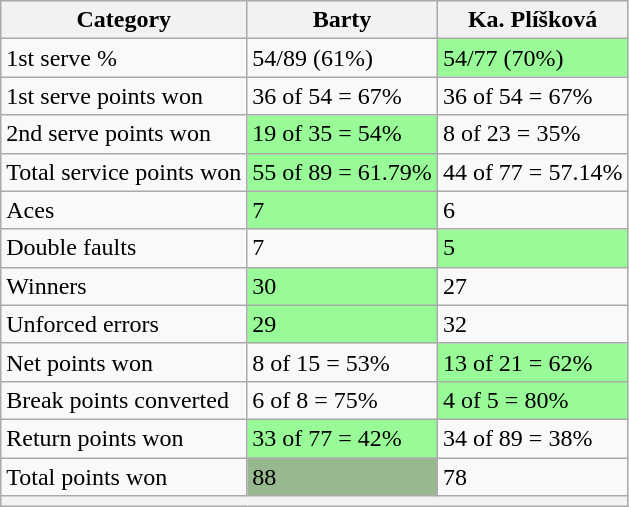<table class="wikitable">
<tr>
<th>Category</th>
<th> Barty</th>
<th> Ka. Plíšková</th>
</tr>
<tr>
<td>1st serve %</td>
<td>54/89 (61%)</td>
<td bgcolor=98FB98>54/77 (70%)</td>
</tr>
<tr>
<td>1st serve points won</td>
<td>36 of 54 = 67%</td>
<td>36 of 54 = 67%</td>
</tr>
<tr>
<td>2nd serve points won</td>
<td bgcolor=98FB98>19 of 35 = 54%</td>
<td>8 of 23 = 35%</td>
</tr>
<tr>
<td>Total service points won</td>
<td bgcolor=98FB98>55 of 89 = 61.79%</td>
<td>44 of 77 = 57.14%</td>
</tr>
<tr>
<td>Aces</td>
<td bgcolor=98FB98>7</td>
<td>6</td>
</tr>
<tr>
<td>Double faults</td>
<td>7</td>
<td bgcolor=98FB98>5</td>
</tr>
<tr>
<td>Winners</td>
<td bgcolor=98FB98>30</td>
<td>27</td>
</tr>
<tr>
<td>Unforced errors</td>
<td bgcolor=98FB98>29</td>
<td>32</td>
</tr>
<tr>
<td>Net points won</td>
<td>8 of 15 = 53%</td>
<td bgcolor=98FB98>13 of 21 = 62%</td>
</tr>
<tr>
<td>Break points converted</td>
<td>6 of 8 = 75%</td>
<td bgcolor=98FB98>4 of 5 = 80%</td>
</tr>
<tr>
<td>Return points won</td>
<td bgcolor=98FB98>33 of 77 = 42%</td>
<td>34 of 89 = 38%</td>
</tr>
<tr>
<td>Total points won</td>
<td bgcolor=98FB989>88</td>
<td>78</td>
</tr>
<tr>
<th colspan=3></th>
</tr>
</table>
